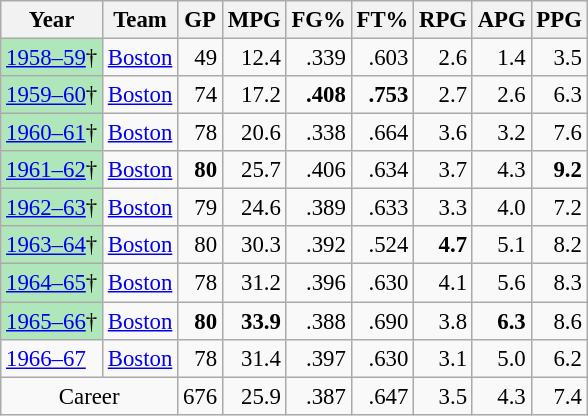<table class="wikitable sortable" style="font-size:95%; text-align:right;">
<tr>
<th>Year</th>
<th>Team</th>
<th>GP</th>
<th>MPG</th>
<th>FG%</th>
<th>FT%</th>
<th>RPG</th>
<th>APG</th>
<th>PPG</th>
</tr>
<tr>
<td style="text-align:left;background:#afe6ba;"><a href='#'>1958–59</a>†</td>
<td style="text-align:left;"><a href='#'>Boston</a></td>
<td>49</td>
<td>12.4</td>
<td>.339</td>
<td>.603</td>
<td>2.6</td>
<td>1.4</td>
<td>3.5</td>
</tr>
<tr>
<td style="text-align:left;background:#afe6ba;"><a href='#'>1959–60</a>†</td>
<td style="text-align:left;"><a href='#'>Boston</a></td>
<td>74</td>
<td>17.2</td>
<td><strong>.408</strong></td>
<td><strong>.753</strong></td>
<td>2.7</td>
<td>2.6</td>
<td>6.3</td>
</tr>
<tr>
<td style="text-align:left;background:#afe6ba;"><a href='#'>1960–61</a>†</td>
<td style="text-align:left;"><a href='#'>Boston</a></td>
<td>78</td>
<td>20.6</td>
<td>.338</td>
<td>.664</td>
<td>3.6</td>
<td>3.2</td>
<td>7.6</td>
</tr>
<tr>
<td style="text-align:left;background:#afe6ba;"><a href='#'>1961–62</a>†</td>
<td style="text-align:left;"><a href='#'>Boston</a></td>
<td><strong>80</strong></td>
<td>25.7</td>
<td>.406</td>
<td>.634</td>
<td>3.7</td>
<td>4.3</td>
<td><strong>9.2</strong></td>
</tr>
<tr>
<td style="text-align:left;background:#afe6ba;"><a href='#'>1962–63</a>†</td>
<td style="text-align:left;"><a href='#'>Boston</a></td>
<td>79</td>
<td>24.6</td>
<td>.389</td>
<td>.633</td>
<td>3.3</td>
<td>4.0</td>
<td>7.2</td>
</tr>
<tr>
<td style="text-align:left;background:#afe6ba;"><a href='#'>1963–64</a>†</td>
<td style="text-align:left;"><a href='#'>Boston</a></td>
<td>80</td>
<td>30.3</td>
<td>.392</td>
<td>.524</td>
<td><strong>4.7</strong></td>
<td>5.1</td>
<td>8.2</td>
</tr>
<tr>
<td style="text-align:left;background:#afe6ba;"><a href='#'>1964–65</a>†</td>
<td style="text-align:left;"><a href='#'>Boston</a></td>
<td>78</td>
<td>31.2</td>
<td>.396</td>
<td>.630</td>
<td>4.1</td>
<td>5.6</td>
<td>8.3</td>
</tr>
<tr>
<td style="text-align:left;background:#afe6ba;"><a href='#'>1965–66</a>†</td>
<td style="text-align:left;"><a href='#'>Boston</a></td>
<td><strong>80</strong></td>
<td><strong>33.9</strong></td>
<td>.388</td>
<td>.690</td>
<td>3.8</td>
<td><strong>6.3</strong></td>
<td>8.6</td>
</tr>
<tr>
<td style="text-align:left;"><a href='#'>1966–67</a></td>
<td style="text-align:left;"><a href='#'>Boston</a></td>
<td>78</td>
<td>31.4</td>
<td>.397</td>
<td>.630</td>
<td>3.1</td>
<td>5.0</td>
<td>6.2</td>
</tr>
<tr class="sortbottom">
<td colspan="2" style="text-align:center;">Career</td>
<td>676</td>
<td>25.9</td>
<td>.387</td>
<td>.647</td>
<td>3.5</td>
<td>4.3</td>
<td>7.4</td>
</tr>
</table>
